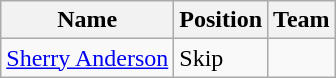<table class="wikitable">
<tr>
<th><strong>Name</strong></th>
<th><strong>Position</strong></th>
<th><strong>Team</strong></th>
</tr>
<tr>
<td><a href='#'>Sherry Anderson</a></td>
<td>Skip</td>
<td></td>
</tr>
</table>
